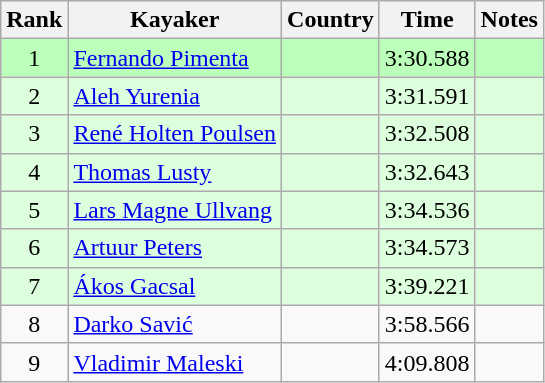<table class="wikitable" style="text-align:center">
<tr>
<th>Rank</th>
<th>Kayaker</th>
<th>Country</th>
<th>Time</th>
<th>Notes</th>
</tr>
<tr bgcolor=bbffbb>
<td>1</td>
<td align=left><a href='#'>Fernando Pimenta</a></td>
<td align=left></td>
<td>3:30.588</td>
<td></td>
</tr>
<tr bgcolor=ddffdd>
<td>2</td>
<td align=left><a href='#'>Aleh Yurenia</a></td>
<td align=left></td>
<td>3:31.591</td>
<td></td>
</tr>
<tr bgcolor=ddffdd>
<td>3</td>
<td align=left><a href='#'>René Holten Poulsen</a></td>
<td align=left></td>
<td>3:32.508</td>
<td></td>
</tr>
<tr bgcolor=ddffdd>
<td>4</td>
<td align=left><a href='#'>Thomas Lusty</a></td>
<td align=left></td>
<td>3:32.643</td>
<td></td>
</tr>
<tr bgcolor=ddffdd>
<td>5</td>
<td align=left><a href='#'>Lars Magne Ullvang</a></td>
<td align=left></td>
<td>3:34.536</td>
<td></td>
</tr>
<tr bgcolor=ddffdd>
<td>6</td>
<td align=left><a href='#'>Artuur Peters</a></td>
<td align=left></td>
<td>3:34.573</td>
<td></td>
</tr>
<tr bgcolor=ddffdd>
<td>7</td>
<td align=left><a href='#'>Ákos Gacsal</a></td>
<td align=left></td>
<td>3:39.221</td>
<td></td>
</tr>
<tr>
<td>8</td>
<td align=left><a href='#'>Darko Savić</a></td>
<td align=left></td>
<td>3:58.566</td>
<td></td>
</tr>
<tr>
<td>9</td>
<td align=left><a href='#'>Vladimir Maleski</a></td>
<td align=left></td>
<td>4:09.808</td>
<td></td>
</tr>
</table>
